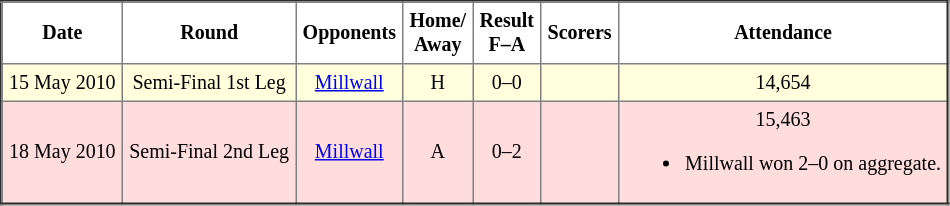<table border="2" cellpadding="4" style="border-collapse:collapse; text-align:center; font-size:smaller;">
<tr>
<th><strong>Date</strong></th>
<th><strong>Round</strong></th>
<th><strong>Opponents</strong></th>
<th><strong>Home/<br>Away</strong></th>
<th><strong>Result<br>F–A</strong></th>
<th><strong>Scorers</strong></th>
<th><strong>Attendance</strong></th>
</tr>
<tr bgcolor="#ffffdd">
<td>15 May 2010</td>
<td>Semi-Final 1st Leg</td>
<td><a href='#'>Millwall</a></td>
<td>H</td>
<td>0–0</td>
<td></td>
<td>14,654</td>
</tr>
<tr bgcolor="#ffdddd">
<td>18 May 2010</td>
<td>Semi-Final 2nd Leg</td>
<td><a href='#'>Millwall</a></td>
<td>A</td>
<td>0–2</td>
<td></td>
<td>15,463<br><ul><li>Millwall won 2–0 on aggregate.</li></ul></td>
</tr>
</table>
